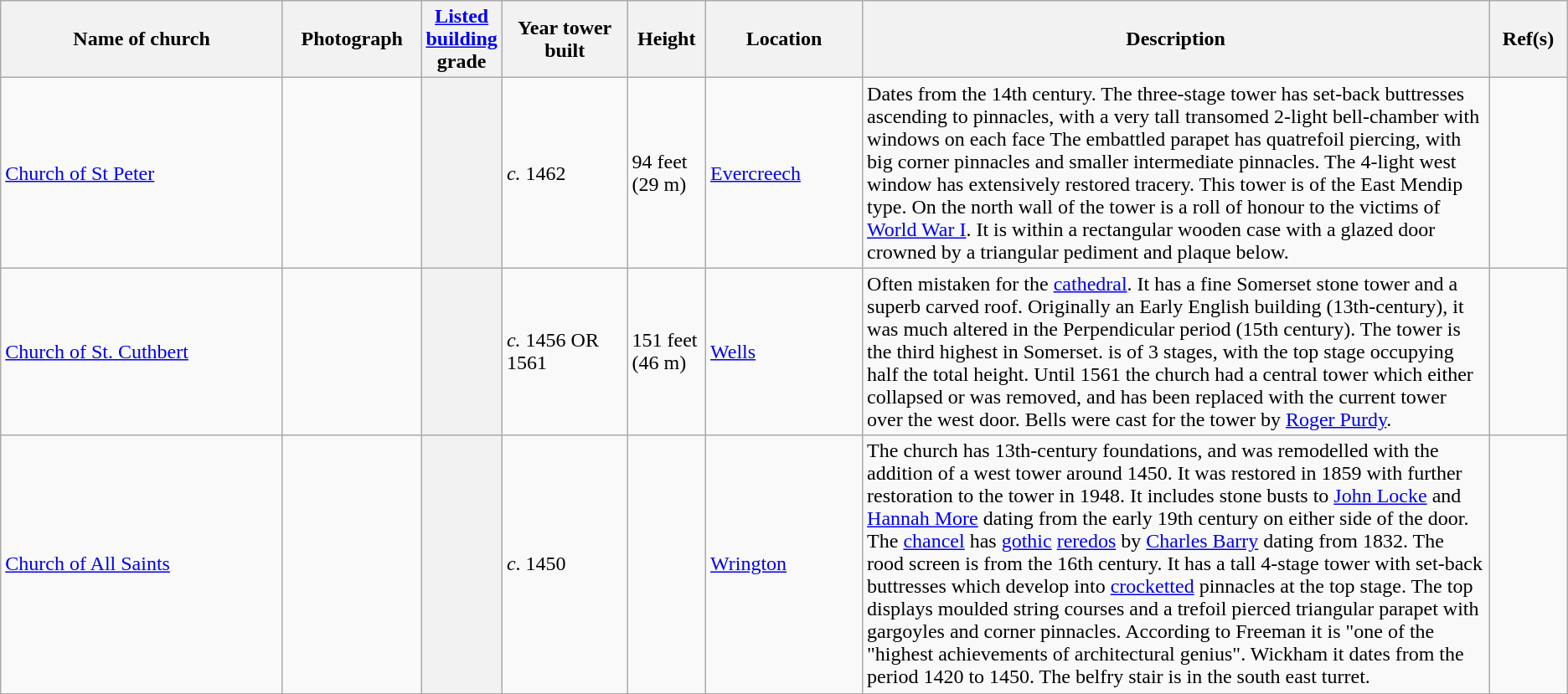<table class="wikitable sortable" width:100%; border:0px; text-align:left; line-height:150%;">
<tr>
<th height="17" width="18%">Name of church</th>
<th class="unsortable">Photograph</th>
<th height="17" width="5%"><a href='#'>Listed building</a> grade</th>
<th height="17" width="8%">Year tower built</th>
<th height="17" width="5%">Height</th>
<th height="17" width="10%">Location</th>
<th class="unsortable" height="17" width="40%">Description</th>
<th class="unsortable" height="17" width="5%">Ref(s)</th>
</tr>
<tr>
<td><a href='#'>Church of St Peter</a></td>
<td></td>
<th></th>
<td><em>c.</em> 1462</td>
<td>94 feet (29 m)<br></td>
<td><a href='#'>Evercreech</a><br></td>
<td>Dates from the 14th century. The three-stage tower has set-back buttresses ascending to pinnacles, with a very tall transomed 2-light bell-chamber with windows on each face The embattled parapet has quatrefoil piercing, with big corner pinnacles and smaller intermediate pinnacles. The 4-light west window has extensively restored tracery. This tower is of the East Mendip type.  On the north wall of the tower is a roll of honour to the victims of <a href='#'>World War I</a>. It is within a rectangular wooden case with a glazed door crowned by a triangular pediment and plaque below.</td>
<td></td>
</tr>
<tr>
<td><a href='#'>Church of St. Cuthbert</a></td>
<td></td>
<th></th>
<td><em>c.</em> 1456 OR 1561</td>
<td>151 feet (46 m)<br></td>
<td><a href='#'>Wells</a><br></td>
<td>Often mistaken for the <a href='#'>cathedral</a>. It has a fine Somerset stone tower and a superb carved roof. Originally an Early English building (13th-century), it was much altered in the Perpendicular period (15th century). The tower is the third highest in Somerset. is of 3 stages, with the top stage occupying half the total height. Until 1561 the church had a central tower which either collapsed or was removed, and has been replaced with the current tower over the west door. Bells were cast for the tower by <a href='#'>Roger Purdy</a>.</td>
<td></td>
</tr>
<tr>
<td><a href='#'>Church of All Saints</a></td>
<td></td>
<th></th>
<td><em>c</em>. 1450</td>
<td></td>
<td><a href='#'>Wrington</a><br></td>
<td>The church has 13th-century foundations, and was remodelled with the addition of a west tower around 1450. It was restored in 1859 with further restoration to the tower in 1948. It includes stone busts to <a href='#'>John Locke</a> and <a href='#'>Hannah More</a> dating from the early 19th century on either side of the door. The <a href='#'>chancel</a> has <a href='#'>gothic</a> <a href='#'>reredos</a> by <a href='#'>Charles Barry</a> dating from 1832. The rood screen is from the 16th century. It has a tall 4-stage tower with set-back buttresses which develop into <a href='#'>crocketted</a> pinnacles at the top stage. The top displays moulded string courses and a trefoil pierced triangular parapet with gargoyles and corner pinnacles. According to Freeman it is "one of the "highest achievements of architectural genius". Wickham it dates from the period 1420 to 1450. The belfry stair is in the south east turret.</td>
<td></td>
</tr>
</table>
